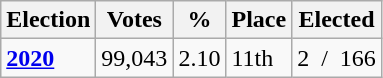<table class="wikitable">
<tr>
<th>Election</th>
<th>Votes</th>
<th>%</th>
<th>Place</th>
<th>Elected</th>
</tr>
<tr>
<td><strong><a href='#'>2020</a></strong></td>
<td>99,043</td>
<td>2.10</td>
<td>11th</td>
<td>2  /  166</td>
</tr>
</table>
